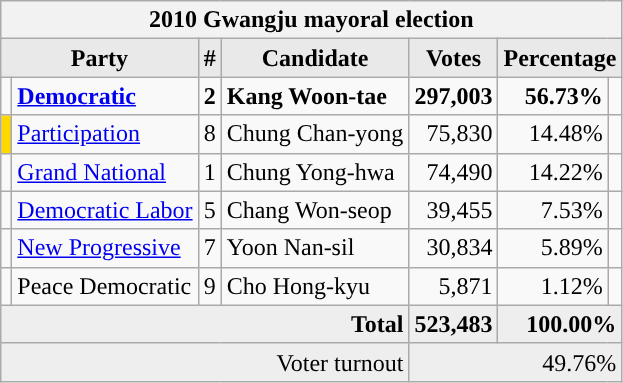<table class="wikitable">
<tr>
<th colspan="7">2010 Gwangju mayoral election</th>
</tr>
<tr>
<th style="background-color:#E9E9E9" colspan=2>Party</th>
<th style="background-color:#E9E9E9">#</th>
<th style="background-color:#E9E9E9">Candidate</th>
<th style="background-color:#E9E9E9">Votes</th>
<th style="background-color:#E9E9E9" colspan=2>Percentage</th>
</tr>
<tr style="font-weight:bold">
<td></td>
<td align=left><a href='#'>Democratic</a></td>
<td align=center>2</td>
<td align=left>Kang Woon-tae</td>
<td align=right>297,003</td>
<td align=right>56.73%</td>
<td align=right></td>
</tr>
<tr>
<td bgcolor="#FFD800"></td>
<td align=left><a href='#'>Participation</a></td>
<td align=center>8</td>
<td align=left>Chung Chan-yong</td>
<td align=right>75,830</td>
<td align=right>14.48%</td>
<td align=right></td>
</tr>
<tr>
<td></td>
<td align=left><a href='#'>Grand National</a></td>
<td align=center>1</td>
<td align=left>Chung Yong-hwa</td>
<td align=right>74,490</td>
<td align=right>14.22%</td>
<td align=right></td>
</tr>
<tr>
<td></td>
<td align=left><a href='#'>Democratic Labor</a></td>
<td align=center>5</td>
<td align=left>Chang Won-seop</td>
<td align=right>39,455</td>
<td align=right>7.53%</td>
<td align=right></td>
</tr>
<tr>
<td></td>
<td align=left><a href='#'>New Progressive</a></td>
<td align=center>7</td>
<td align=left>Yoon Nan-sil</td>
<td align=right>30,834</td>
<td align=right>5.89%</td>
<td align=right></td>
</tr>
<tr>
<td></td>
<td align=left>Peace Democratic</td>
<td align=center>9</td>
<td align=left>Cho Hong-kyu</td>
<td align=right>5,871</td>
<td align=right>1.12%</td>
<td align=right></td>
</tr>
<tr bgcolor="#EEEEEE" style="font-weight:bold">
<td colspan="4" align=right>Total</td>
<td align=right>523,483</td>
<td align=right colspan=2>100.00%</td>
</tr>
<tr bgcolor="#EEEEEE">
<td colspan="4" align="right">Voter turnout</td>
<td colspan="3" align="right">49.76%</td>
</tr>
</table>
